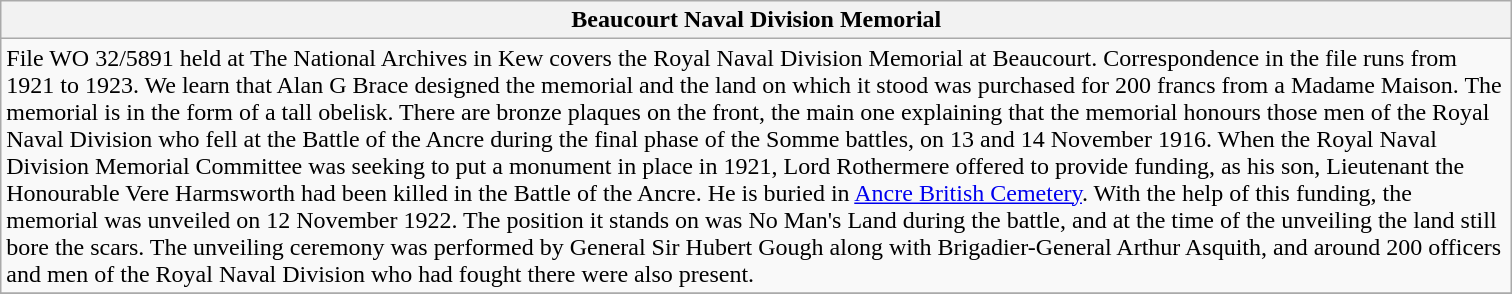<table class="wikitable sortable">
<tr>
<th scope="col" style="width:1000px;">Beaucourt Naval Division Memorial</th>
</tr>
<tr>
<td>File WO 32/5891 held at The National Archives in Kew covers the Royal Naval Division Memorial at Beaucourt.   Correspondence in the file runs from 1921 to 1923.   We learn that Alan G Brace designed the memorial and the land on which it stood was purchased for 200 francs from a Madame Maison.  The memorial is in the form of a tall obelisk. There are bronze plaques on the front, the main one explaining that the memorial honours those men of the Royal Naval Division who fell at the Battle of the Ancre during the final phase of the Somme battles, on 13 and 14 November 1916.  When the Royal Naval Division Memorial Committee was seeking to put a monument in place in 1921, Lord Rothermere offered to provide funding, as his son, Lieutenant the Honourable Vere Harmsworth had been killed in the Battle of the Ancre.       He is buried in <a href='#'>Ancre British Cemetery</a>.  With the help of this funding, the memorial was unveiled on 12 November 1922. The position it stands on was No Man's Land during the battle, and at the time of the unveiling the land still bore the scars. The unveiling ceremony was performed by General Sir Hubert Gough along with Brigadier-General Arthur Asquith, and around 200 officers and men of the Royal Naval Division who had fought there were also present.<br></td>
</tr>
<tr>
</tr>
</table>
